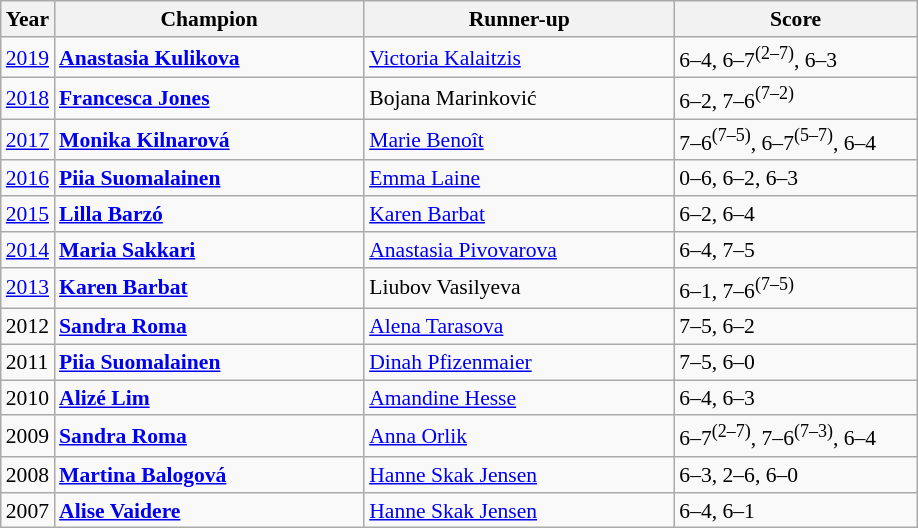<table class="wikitable" style="font-size:90%">
<tr>
<th>Year</th>
<th width="200">Champion</th>
<th width="200">Runner-up</th>
<th width="155">Score</th>
</tr>
<tr>
<td><a href='#'>2019</a></td>
<td> <strong><a href='#'>Anastasia Kulikova</a></strong></td>
<td> <a href='#'>Victoria Kalaitzis</a></td>
<td>6–4, 6–7<sup>(2–7)</sup>, 6–3</td>
</tr>
<tr>
<td><a href='#'>2018</a></td>
<td> <strong><a href='#'>Francesca Jones</a></strong></td>
<td> Bojana Marinković</td>
<td>6–2, 7–6<sup>(7–2)</sup></td>
</tr>
<tr>
<td><a href='#'>2017</a></td>
<td> <strong><a href='#'>Monika Kilnarová</a></strong></td>
<td> <a href='#'>Marie Benoît</a></td>
<td>7–6<sup>(7–5)</sup>, 6–7<sup>(5–7)</sup>, 6–4</td>
</tr>
<tr>
<td><a href='#'>2016</a></td>
<td> <strong><a href='#'>Piia Suomalainen</a></strong></td>
<td> <a href='#'>Emma Laine</a></td>
<td>0–6, 6–2, 6–3</td>
</tr>
<tr>
<td><a href='#'>2015</a></td>
<td> <strong><a href='#'>Lilla Barzó</a></strong></td>
<td> <a href='#'>Karen Barbat</a></td>
<td>6–2, 6–4</td>
</tr>
<tr>
<td><a href='#'>2014</a></td>
<td> <strong><a href='#'>Maria Sakkari</a></strong></td>
<td> <a href='#'>Anastasia Pivovarova</a></td>
<td>6–4, 7–5</td>
</tr>
<tr>
<td><a href='#'>2013</a></td>
<td> <strong><a href='#'>Karen Barbat</a></strong></td>
<td> Liubov Vasilyeva</td>
<td>6–1, 7–6<sup>(7–5)</sup></td>
</tr>
<tr>
<td>2012</td>
<td> <strong><a href='#'>Sandra Roma</a></strong></td>
<td> <a href='#'>Alena Tarasova</a></td>
<td>7–5, 6–2</td>
</tr>
<tr>
<td>2011</td>
<td> <strong><a href='#'>Piia Suomalainen</a></strong></td>
<td> <a href='#'>Dinah Pfizenmaier</a></td>
<td>7–5, 6–0</td>
</tr>
<tr>
<td>2010</td>
<td> <strong><a href='#'>Alizé Lim</a></strong></td>
<td> <a href='#'>Amandine Hesse</a></td>
<td>6–4, 6–3</td>
</tr>
<tr>
<td>2009</td>
<td> <strong><a href='#'>Sandra Roma</a></strong></td>
<td> <a href='#'>Anna Orlik</a></td>
<td>6–7<sup>(2–7)</sup>, 7–6<sup>(7–3)</sup>, 6–4</td>
</tr>
<tr>
<td>2008</td>
<td> <strong><a href='#'>Martina Balogová</a></strong></td>
<td> <a href='#'>Hanne Skak Jensen</a></td>
<td>6–3, 2–6, 6–0</td>
</tr>
<tr>
<td>2007</td>
<td> <strong><a href='#'>Alise Vaidere</a></strong></td>
<td> <a href='#'>Hanne Skak Jensen</a></td>
<td>6–4, 6–1</td>
</tr>
</table>
